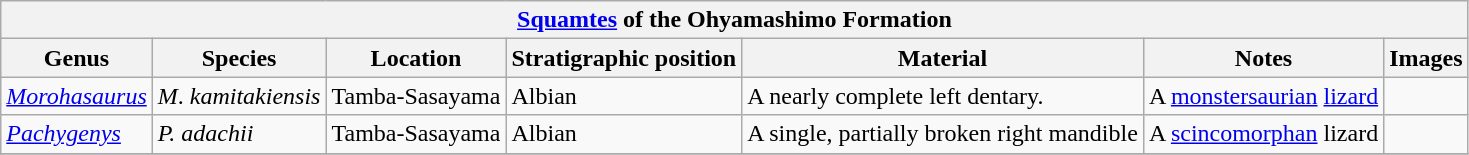<table class="wikitable" align="center">
<tr>
<th colspan="7" align="center"><a href='#'>Squamtes</a> of the Ohyamashimo Formation</th>
</tr>
<tr>
<th>Genus</th>
<th>Species</th>
<th>Location</th>
<th>Stratigraphic position</th>
<th>Material</th>
<th>Notes</th>
<th>Images</th>
</tr>
<tr>
<td><em><a href='#'>Morohasaurus</a></em></td>
<td><em>M</em>. <em>kamitakiensis</em></td>
<td>Tamba-Sasayama</td>
<td>Albian</td>
<td>A nearly complete left dentary.</td>
<td>A <a href='#'>monstersaurian</a> <a href='#'>lizard</a></td>
<td></td>
</tr>
<tr>
<td><em><a href='#'>Pachygenys</a></em></td>
<td><em>P. adachii</em></td>
<td>Tamba-Sasayama</td>
<td>Albian</td>
<td>A single, partially broken right mandible</td>
<td>A <a href='#'>scincomorphan</a> lizard</td>
<td></td>
</tr>
<tr>
</tr>
</table>
